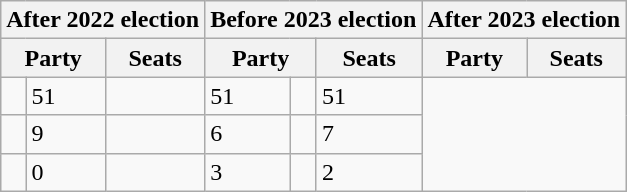<table class="wikitable">
<tr>
<th colspan="3">After 2022 election</th>
<th colspan="3">Before 2023 election</th>
<th colspan="3">After 2023 election</th>
</tr>
<tr>
<th colspan="2">Party</th>
<th>Seats</th>
<th colspan="2">Party</th>
<th>Seats</th>
<th colspan="2">Party</th>
<th>Seats</th>
</tr>
<tr>
<td></td>
<td>51</td>
<td></td>
<td>51</td>
<td></td>
<td>51</td>
</tr>
<tr>
<td></td>
<td>9</td>
<td></td>
<td>6</td>
<td></td>
<td>7</td>
</tr>
<tr>
<td></td>
<td>0</td>
<td></td>
<td>3</td>
<td></td>
<td>2</td>
</tr>
</table>
